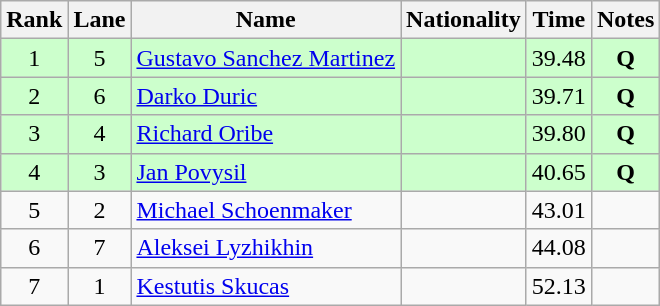<table class="wikitable">
<tr>
<th>Rank</th>
<th>Lane</th>
<th>Name</th>
<th>Nationality</th>
<th>Time</th>
<th>Notes</th>
</tr>
<tr bgcolor=ccffcc>
<td align=center>1</td>
<td align=center>5</td>
<td><a href='#'>Gustavo Sanchez Martinez</a></td>
<td></td>
<td align=center>39.48</td>
<td align=center><strong>Q</strong></td>
</tr>
<tr bgcolor=ccffcc>
<td align=center>2</td>
<td align=center>6</td>
<td><a href='#'>Darko Duric</a></td>
<td></td>
<td align=center>39.71</td>
<td align=center><strong>Q</strong></td>
</tr>
<tr bgcolor=ccffcc>
<td align=center>3</td>
<td align=center>4</td>
<td><a href='#'>Richard Oribe</a></td>
<td></td>
<td align=center>39.80</td>
<td align=center><strong>Q</strong></td>
</tr>
<tr bgcolor=ccffcc>
<td align=center>4</td>
<td align=center>3</td>
<td><a href='#'>Jan Povysil</a></td>
<td></td>
<td align=center>40.65</td>
<td align=center><strong>Q</strong></td>
</tr>
<tr>
<td align=center>5</td>
<td align=center>2</td>
<td><a href='#'>Michael Schoenmaker</a></td>
<td></td>
<td align=center>43.01</td>
<td align=center></td>
</tr>
<tr>
<td align=center>6</td>
<td align=center>7</td>
<td><a href='#'>Aleksei Lyzhikhin</a></td>
<td></td>
<td align=center>44.08</td>
<td align=center></td>
</tr>
<tr>
<td align=center>7</td>
<td align=center>1</td>
<td><a href='#'>Kestutis Skucas</a></td>
<td></td>
<td align=center>52.13</td>
<td align=center></td>
</tr>
</table>
